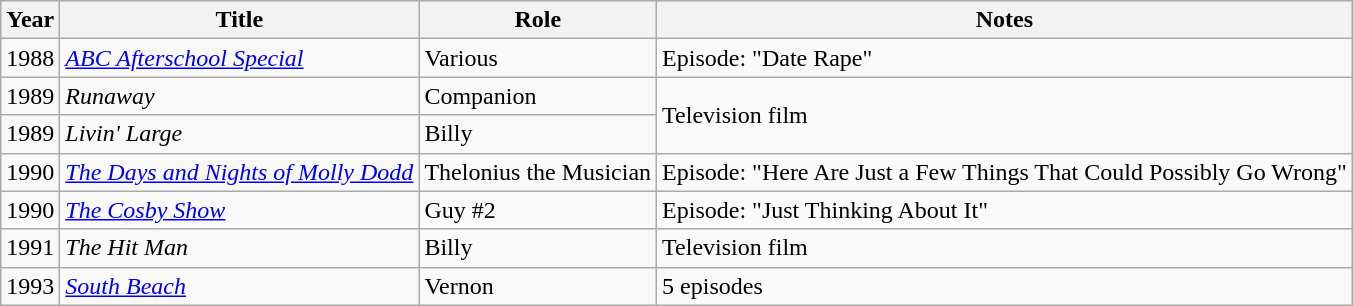<table class="wikitable sortable">
<tr>
<th>Year</th>
<th>Title</th>
<th>Role</th>
<th>Notes</th>
</tr>
<tr>
<td>1988</td>
<td><em><a href='#'>ABC Afterschool Special</a></em></td>
<td>Various</td>
<td>Episode: "Date Rape"</td>
</tr>
<tr>
<td>1989</td>
<td><em>Runaway</em></td>
<td>Companion</td>
<td rowspan="2">Television film</td>
</tr>
<tr>
<td>1989</td>
<td><em>Livin' Large</em></td>
<td>Billy</td>
</tr>
<tr>
<td>1990</td>
<td><em><a href='#'>The Days and Nights of Molly Dodd</a></em></td>
<td>Thelonius the Musician</td>
<td>Episode: "Here Are Just a Few Things That Could Possibly Go Wrong"</td>
</tr>
<tr>
<td>1990</td>
<td><em><a href='#'>The Cosby Show</a></em></td>
<td>Guy #2</td>
<td>Episode: "Just Thinking About It"</td>
</tr>
<tr>
<td>1991</td>
<td><em>The Hit Man</em></td>
<td>Billy</td>
<td>Television film</td>
</tr>
<tr>
<td>1993</td>
<td><a href='#'><em>South Beach</em></a></td>
<td>Vernon</td>
<td>5 episodes</td>
</tr>
</table>
